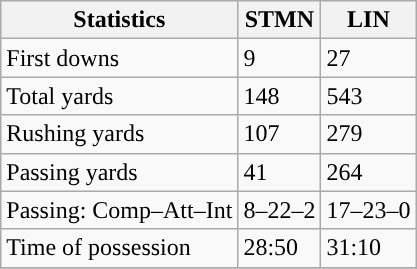<table class="wikitable" style="float: left;">
<tr>
<th>Statistics</th>
<th>STMN</th>
<th>LIN</th>
</tr>
<tr>
<td>First downs</td>
<td>9</td>
<td>27</td>
</tr>
<tr>
<td>Total yards</td>
<td>148</td>
<td>543</td>
</tr>
<tr>
<td>Rushing yards</td>
<td>107</td>
<td>279</td>
</tr>
<tr>
<td>Passing yards</td>
<td>41</td>
<td>264</td>
</tr>
<tr>
<td>Passing: Comp–Att–Int</td>
<td>8–22–2</td>
<td>17–23–0</td>
</tr>
<tr>
<td>Time of possession</td>
<td>28:50</td>
<td>31:10</td>
</tr>
<tr>
</tr>
</table>
